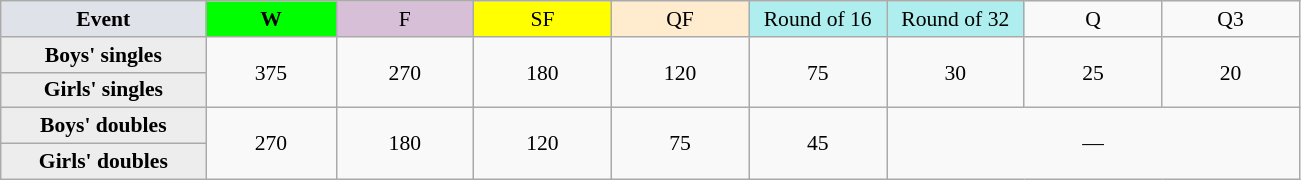<table class=wikitable style=font-size:90%;text-align:center>
<tr>
<td style="width:130px; background:#dfe2e9;"><strong>Event</strong></td>
<td style="width:80px; background:lime;"><strong>W</strong></td>
<td style="width:85px; background:thistle;">F</td>
<td style="width:85px; background:#ff0;">SF</td>
<td style="width:85px; background:#ffebcd;">QF</td>
<td style="width:85px; background:#afeeee;">Round of 16</td>
<td style="width:85px; background:#afeeee;">Round of 32</td>
<td width=85>Q</td>
<td width=85>Q3</td>
</tr>
<tr>
<th style="background:#ededed;">Boys' singles</th>
<td rowspan=2>375</td>
<td rowspan=2>270</td>
<td rowspan=2>180</td>
<td rowspan=2>120</td>
<td rowspan=2>75</td>
<td rowspan=2>30</td>
<td rowspan=2>25</td>
<td rowspan=2>20</td>
</tr>
<tr>
<th style="background:#ededed;">Girls' singles</th>
</tr>
<tr>
<th style="background:#ededed;">Boys' doubles</th>
<td rowspan=2>270</td>
<td rowspan=2>180</td>
<td rowspan=2>120</td>
<td rowspan=2>75</td>
<td rowspan=2>45</td>
<td rowspan=2 colspan=3>—</td>
</tr>
<tr>
<th style="background:#ededed;">Girls' doubles</th>
</tr>
</table>
